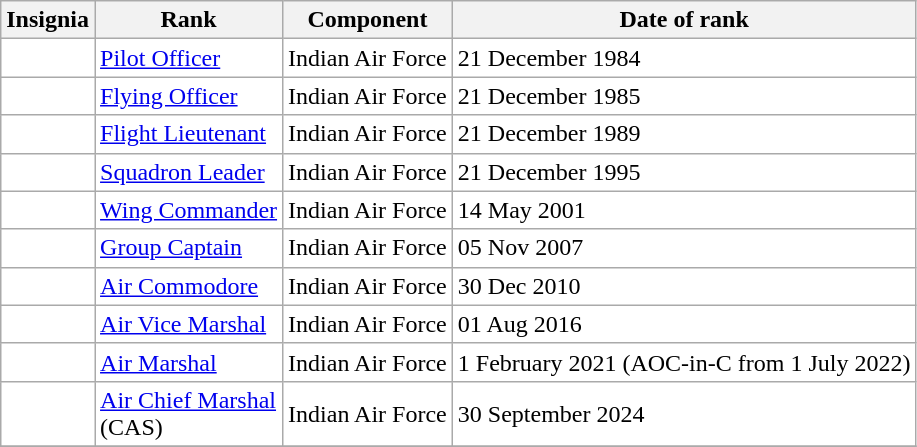<table class="wikitable" style="background:white">
<tr>
<th>Insignia</th>
<th>Rank</th>
<th>Component</th>
<th>Date of rank</th>
</tr>
<tr>
<td align="center"></td>
<td><a href='#'>Pilot Officer</a></td>
<td>Indian Air Force</td>
<td>21 December 1984</td>
</tr>
<tr>
<td align="center"></td>
<td><a href='#'>Flying Officer</a></td>
<td>Indian Air Force</td>
<td>21 December 1985</td>
</tr>
<tr>
<td align="center"></td>
<td><a href='#'>Flight Lieutenant</a></td>
<td>Indian Air Force</td>
<td>21 December 1989</td>
</tr>
<tr>
<td align="center"></td>
<td><a href='#'>Squadron Leader</a></td>
<td>Indian Air Force</td>
<td>21 December 1995</td>
</tr>
<tr>
<td align="center"></td>
<td><a href='#'>Wing Commander</a></td>
<td>Indian Air Force</td>
<td>14 May 2001</td>
</tr>
<tr>
<td align="center"></td>
<td><a href='#'>Group Captain</a></td>
<td>Indian Air Force</td>
<td>05 Nov 2007</td>
</tr>
<tr>
<td align="center"></td>
<td><a href='#'>Air Commodore</a></td>
<td>Indian Air Force</td>
<td>30 Dec 2010</td>
</tr>
<tr>
<td align="center"></td>
<td><a href='#'>Air Vice Marshal</a></td>
<td>Indian Air Force</td>
<td>01 Aug 2016</td>
</tr>
<tr>
<td align="center"></td>
<td><a href='#'>Air Marshal</a></td>
<td>Indian Air Force</td>
<td>1 February 2021 (AOC-in-C from 1 July 2022)</td>
</tr>
<tr>
<td align="center"></td>
<td><a href='#'>Air Chief Marshal</a><br>(CAS)</td>
<td>Indian Air Force</td>
<td>30 September 2024</td>
</tr>
<tr>
</tr>
</table>
